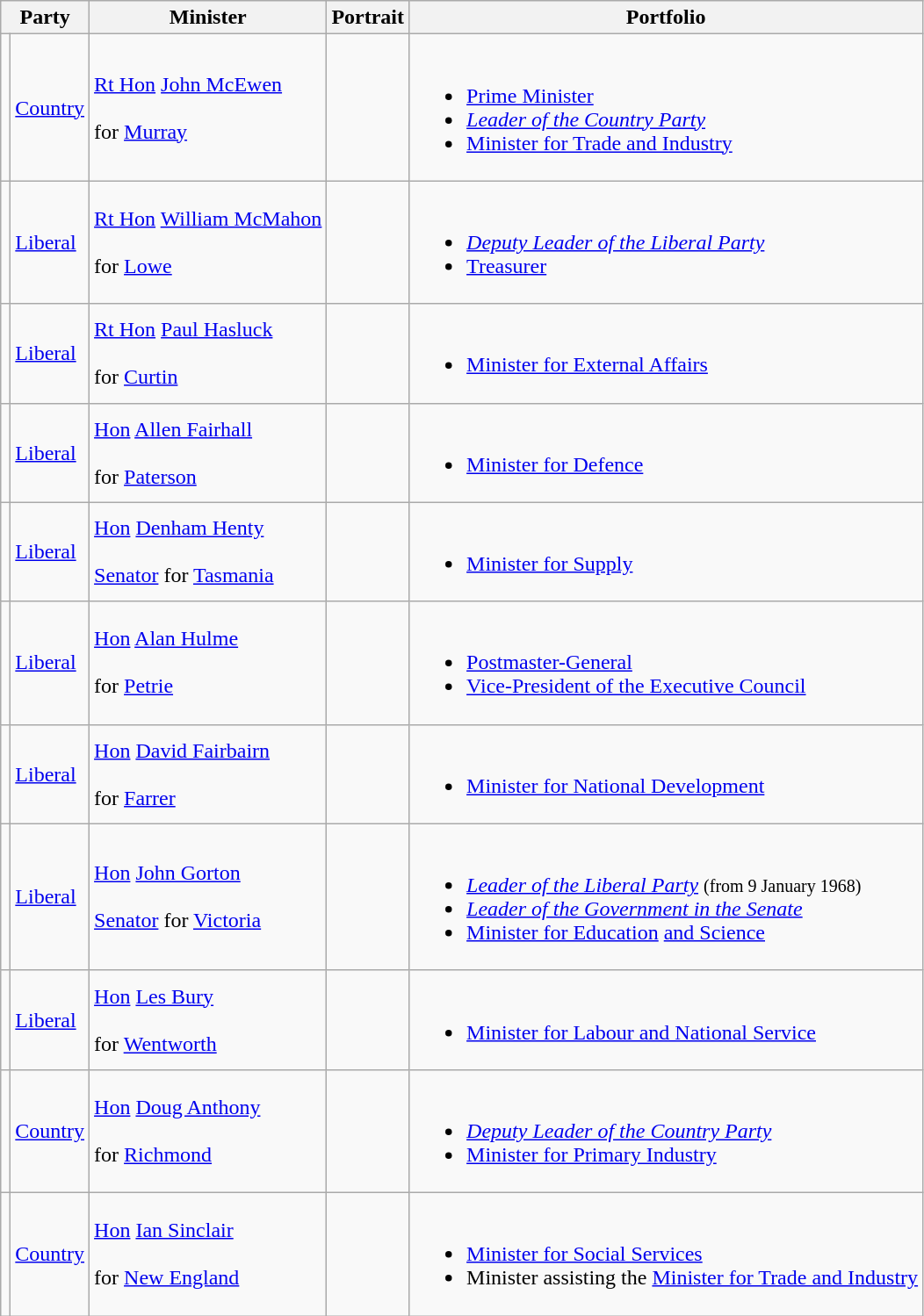<table class="wikitable sortable">
<tr>
<th colspan="2">Party</th>
<th>Minister</th>
<th>Portrait</th>
<th>Portfolio</th>
</tr>
<tr>
<td></td>
<td><a href='#'>Country</a></td>
<td><a href='#'>Rt Hon</a> <a href='#'>John McEwen</a> <br><br> for <a href='#'>Murray</a> <br></td>
<td></td>
<td><br><ul><li><a href='#'>Prime Minister</a></li><li><em><a href='#'>Leader of the Country Party</a></em></li><li><a href='#'>Minister for Trade and Industry</a></li></ul></td>
</tr>
<tr>
<td></td>
<td><a href='#'>Liberal</a></td>
<td><a href='#'>Rt Hon</a> <a href='#'>William McMahon</a> <br><br> for <a href='#'>Lowe</a> <br></td>
<td></td>
<td><br><ul><li><em><a href='#'>Deputy Leader of the Liberal Party</a></em></li><li><a href='#'>Treasurer</a></li></ul></td>
</tr>
<tr>
<td></td>
<td><a href='#'>Liberal</a></td>
<td><a href='#'>Rt Hon</a> <a href='#'>Paul Hasluck</a> <br><br> for <a href='#'>Curtin</a> <br></td>
<td></td>
<td><br><ul><li><a href='#'>Minister for External Affairs</a></li></ul></td>
</tr>
<tr>
<td></td>
<td><a href='#'>Liberal</a></td>
<td><a href='#'>Hon</a> <a href='#'>Allen Fairhall</a> <br><br> for <a href='#'>Paterson</a> <br></td>
<td></td>
<td><br><ul><li><a href='#'>Minister for Defence</a></li></ul></td>
</tr>
<tr>
<td></td>
<td><a href='#'>Liberal</a></td>
<td><a href='#'>Hon</a> <a href='#'>Denham Henty</a> <br><br><a href='#'>Senator</a> for <a href='#'>Tasmania</a> <br></td>
<td></td>
<td><br><ul><li><a href='#'>Minister for Supply</a></li></ul></td>
</tr>
<tr>
<td></td>
<td><a href='#'>Liberal</a></td>
<td><a href='#'>Hon</a> <a href='#'>Alan Hulme</a> <br><br> for <a href='#'>Petrie</a> <br></td>
<td></td>
<td><br><ul><li><a href='#'>Postmaster-General</a></li><li><a href='#'>Vice-President of the Executive Council</a></li></ul></td>
</tr>
<tr>
<td></td>
<td><a href='#'>Liberal</a></td>
<td><a href='#'>Hon</a> <a href='#'>David Fairbairn</a>  <br><br> for <a href='#'>Farrer</a> <br></td>
<td></td>
<td><br><ul><li><a href='#'>Minister for National Development</a></li></ul></td>
</tr>
<tr>
<td></td>
<td><a href='#'>Liberal</a></td>
<td><a href='#'>Hon</a> <a href='#'>John Gorton</a> <br><br><a href='#'>Senator</a> for <a href='#'>Victoria</a> <br></td>
<td></td>
<td><br><ul><li><em><a href='#'>Leader of the Liberal Party</a></em> <small>(from 9 January 1968)</small></li><li><em><a href='#'>Leader of the Government in the Senate</a></em></li><li><a href='#'>Minister for Education</a> <a href='#'>and Science</a></li></ul></td>
</tr>
<tr>
<td></td>
<td><a href='#'>Liberal</a></td>
<td><a href='#'>Hon</a> <a href='#'>Les Bury</a> <br><br> for <a href='#'>Wentworth</a> <br></td>
<td></td>
<td><br><ul><li><a href='#'>Minister for Labour and National Service</a></li></ul></td>
</tr>
<tr>
<td></td>
<td><a href='#'>Country</a></td>
<td><a href='#'>Hon</a> <a href='#'>Doug Anthony</a> <br><br> for <a href='#'>Richmond</a> <br></td>
<td></td>
<td><br><ul><li><em><a href='#'>Deputy Leader of the Country Party</a></em></li><li><a href='#'>Minister for Primary Industry</a></li></ul></td>
</tr>
<tr>
<td></td>
<td><a href='#'>Country</a></td>
<td><a href='#'>Hon</a> <a href='#'>Ian Sinclair</a> <br><br> for <a href='#'>New England</a> <br></td>
<td></td>
<td><br><ul><li><a href='#'>Minister for Social Services</a></li><li>Minister assisting the <a href='#'>Minister for Trade and Industry</a></li></ul></td>
</tr>
</table>
